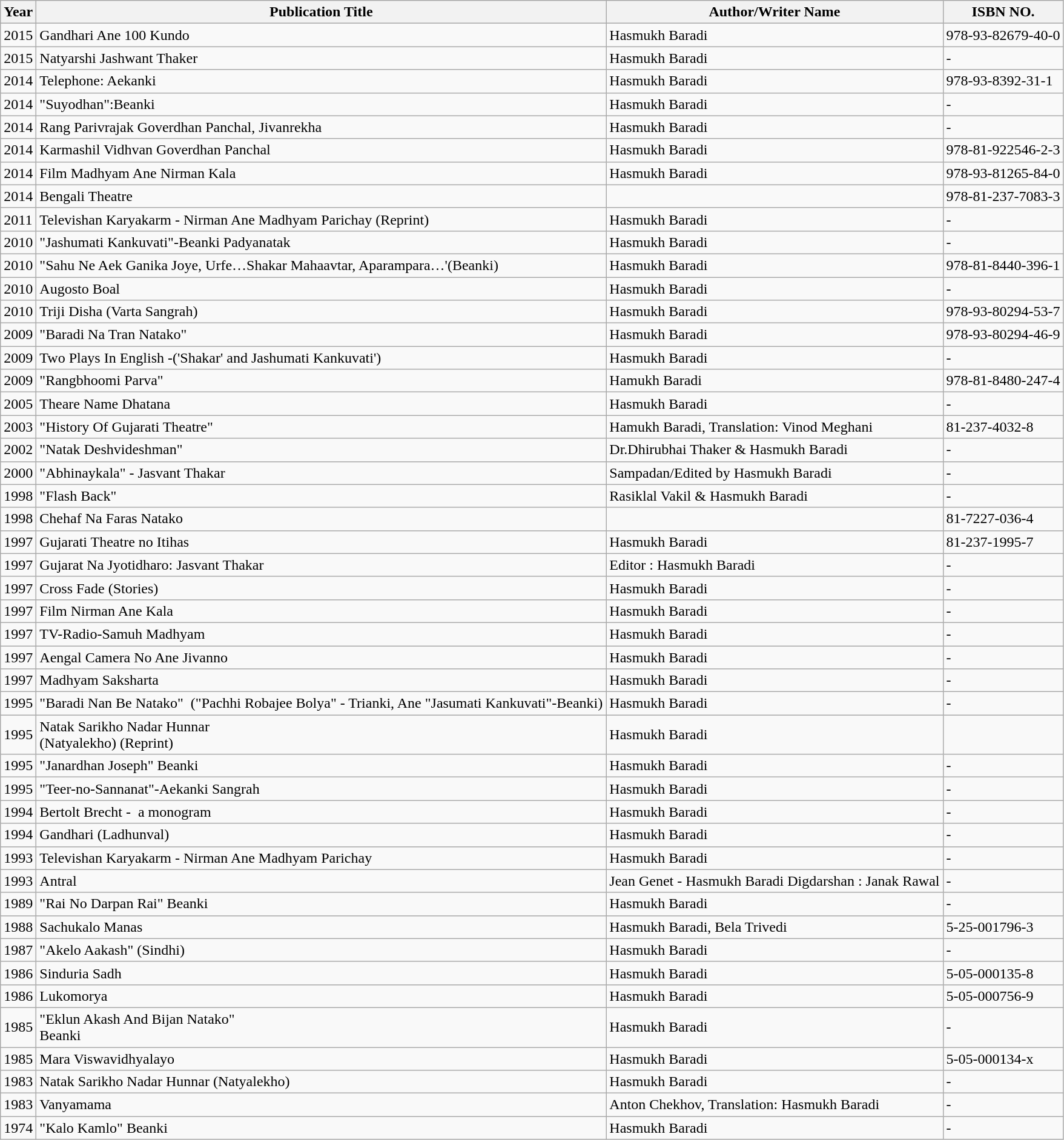<table class="wikitable">
<tr>
<th>Year</th>
<th>Publication Title</th>
<th>Author/Writer Name</th>
<th>ISBN NO.</th>
</tr>
<tr>
<td>2015</td>
<td>Gandhari Ane 100 Kundo</td>
<td>Hasmukh Baradi</td>
<td>978-93-82679-40-0</td>
</tr>
<tr>
<td>2015</td>
<td>Natyarshi Jashwant Thaker</td>
<td>Hasmukh Baradi</td>
<td>-</td>
</tr>
<tr>
<td>2014</td>
<td>Telephone: Aekanki</td>
<td>Hasmukh Baradi</td>
<td>978-93-8392-31-1</td>
</tr>
<tr>
<td>2014</td>
<td>"Suyodhan":Beanki</td>
<td>Hasmukh Baradi</td>
<td>-</td>
</tr>
<tr>
<td>2014</td>
<td>Rang Parivrajak Goverdhan Panchal, Jivanrekha</td>
<td>Hasmukh Baradi</td>
<td>-</td>
</tr>
<tr>
<td>2014</td>
<td>Karmashil Vidhvan Goverdhan Panchal</td>
<td>Hasmukh Baradi</td>
<td>978-81-922546-2-3</td>
</tr>
<tr>
<td>2014</td>
<td>Film Madhyam Ane Nirman Kala</td>
<td>Hasmukh Baradi</td>
<td>978-93-81265-84-0</td>
</tr>
<tr>
<td>2014</td>
<td>Bengali Theatre</td>
<td></td>
<td>978-81-237-7083-3</td>
</tr>
<tr>
<td>2011</td>
<td>Televishan Karyakarm - Nirman Ane Madhyam Parichay (Reprint)</td>
<td>Hasmukh Baradi</td>
<td>-</td>
</tr>
<tr>
<td>2010</td>
<td>"Jashumati Kankuvati"-Beanki Padyanatak</td>
<td>Hasmukh Baradi</td>
<td>-</td>
</tr>
<tr>
<td>2010</td>
<td>"Sahu Ne Aek Ganika Joye, Urfe…Shakar Mahaavtar, Aparampara…'(Beanki)</td>
<td>Hasmukh Baradi</td>
<td>978-81-8440-396-1</td>
</tr>
<tr>
<td>2010</td>
<td>Augosto Boal</td>
<td>Hasmukh Baradi</td>
<td>-</td>
</tr>
<tr>
<td>2010</td>
<td>Triji Disha (Varta Sangrah)</td>
<td>Hasmukh Baradi</td>
<td>978-93-80294-53-7</td>
</tr>
<tr>
<td>2009</td>
<td>"Baradi Na Tran Natako"</td>
<td>Hasmukh Baradi</td>
<td>978-93-80294-46-9</td>
</tr>
<tr>
<td>2009</td>
<td>Two Plays In English -('Shakar' and Jashumati Kankuvati')</td>
<td>Hasmukh Baradi</td>
<td>-</td>
</tr>
<tr>
<td>2009</td>
<td>"Rangbhoomi Parva"</td>
<td>Hamukh Baradi</td>
<td>978-81-8480-247-4</td>
</tr>
<tr>
<td>2005</td>
<td>Theare Name Dhatana</td>
<td>Hasmukh Baradi</td>
<td>-</td>
</tr>
<tr>
<td>2003</td>
<td>"History Of Gujarati Theatre"</td>
<td>Hamukh Baradi, Translation: Vinod Meghani</td>
<td>81-237-4032-8</td>
</tr>
<tr>
<td>2002</td>
<td>"Natak Deshvideshman"</td>
<td>Dr.Dhirubhai Thaker & Hasmukh Baradi</td>
<td>-</td>
</tr>
<tr>
<td>2000</td>
<td>"Abhinaykala" - Jasvant Thakar</td>
<td>Sampadan/Edited by Hasmukh Baradi</td>
<td>-</td>
</tr>
<tr>
<td>1998</td>
<td>"Flash Back"</td>
<td>Rasiklal Vakil & Hasmukh Baradi</td>
<td>-</td>
</tr>
<tr>
<td>1998</td>
<td>Chehaf Na Faras Natako</td>
<td></td>
<td>81-7227-036-4</td>
</tr>
<tr>
<td>1997</td>
<td>Gujarati Theatre no Itihas</td>
<td>Hasmukh Baradi</td>
<td>81-237-1995-7</td>
</tr>
<tr>
<td>1997</td>
<td>Gujarat Na Jyotidharo: Jasvant Thakar</td>
<td>Editor : Hasmukh Baradi</td>
<td>-</td>
</tr>
<tr>
<td>1997</td>
<td>Cross Fade (Stories)</td>
<td>Hasmukh Baradi</td>
<td>-</td>
</tr>
<tr>
<td>1997</td>
<td>Film Nirman Ane Kala</td>
<td>Hasmukh Baradi</td>
<td>-</td>
</tr>
<tr>
<td>1997</td>
<td>TV-Radio-Samuh Madhyam</td>
<td>Hasmukh Baradi</td>
<td>-</td>
</tr>
<tr>
<td>1997</td>
<td>Aengal Camera No Ane Jivanno</td>
<td>Hasmukh Baradi</td>
<td>-</td>
</tr>
<tr>
<td>1997</td>
<td>Madhyam Saksharta</td>
<td>Hasmukh Baradi</td>
<td>-</td>
</tr>
<tr>
<td>1995</td>
<td>"Baradi Nan Be Natako"  ("Pachhi Robajee Bolya" - Trianki, Ane "Jasumati Kankuvati"-Beanki)</td>
<td>Hasmukh Baradi</td>
<td>-</td>
</tr>
<tr>
<td>1995</td>
<td>Natak Sarikho Nadar Hunnar<br>(Natyalekho) (Reprint)</td>
<td>Hasmukh Baradi</td>
<td></td>
</tr>
<tr>
<td>1995</td>
<td>"Janardhan Joseph" Beanki</td>
<td>Hasmukh Baradi</td>
<td>-</td>
</tr>
<tr>
<td>1995</td>
<td>"Teer-no-Sannanat"-Aekanki Sangrah</td>
<td>Hasmukh Baradi</td>
<td>-</td>
</tr>
<tr>
<td>1994</td>
<td>Bertolt Brecht -  a monogram</td>
<td>Hasmukh Baradi</td>
<td>-</td>
</tr>
<tr>
<td>1994</td>
<td>Gandhari (Ladhunval)</td>
<td>Hasmukh Baradi</td>
<td>-</td>
</tr>
<tr>
<td>1993</td>
<td>Televishan Karyakarm - Nirman Ane Madhyam Parichay</td>
<td>Hasmukh Baradi</td>
<td>-</td>
</tr>
<tr>
<td>1993</td>
<td>Antral</td>
<td>Jean Genet - Hasmukh Baradi Digdarshan : Janak Rawal</td>
<td>-</td>
</tr>
<tr>
<td>1989</td>
<td>"Rai No Darpan Rai" Beanki</td>
<td>Hasmukh Baradi</td>
<td>-</td>
</tr>
<tr>
<td>1988</td>
<td>Sachukalo Manas</td>
<td>Hasmukh Baradi, Bela Trivedi</td>
<td>5-25-001796-3</td>
</tr>
<tr>
<td>1987</td>
<td>"Akelo Aakash" (Sindhi)</td>
<td>Hasmukh Baradi</td>
<td>-</td>
</tr>
<tr>
<td>1986</td>
<td>Sinduria Sadh</td>
<td>Hasmukh Baradi</td>
<td>5-05-000135-8</td>
</tr>
<tr>
<td>1986</td>
<td>Lukomorya</td>
<td>Hasmukh Baradi</td>
<td>5-05-000756-9</td>
</tr>
<tr>
<td>1985</td>
<td>"Eklun Akash And Bijan Natako"<br>Beanki</td>
<td>Hasmukh Baradi</td>
<td>-</td>
</tr>
<tr>
<td>1985</td>
<td>Mara Viswavidhyalayo</td>
<td>Hasmukh Baradi</td>
<td>5-05-000134-x</td>
</tr>
<tr>
<td>1983</td>
<td>Natak Sarikho Nadar Hunnar (Natyalekho)</td>
<td>Hasmukh Baradi</td>
<td>-</td>
</tr>
<tr>
<td>1983</td>
<td>Vanyamama</td>
<td>Anton Chekhov, Translation: Hasmukh Baradi</td>
<td>-</td>
</tr>
<tr>
<td>1974</td>
<td>"Kalo Kamlo" Beanki</td>
<td>Hasmukh Baradi</td>
<td>-</td>
</tr>
</table>
